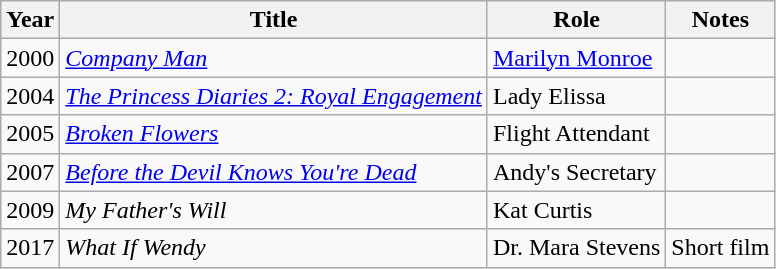<table class="wikitable">
<tr>
<th>Year</th>
<th>Title</th>
<th>Role</th>
<th>Notes</th>
</tr>
<tr>
<td>2000</td>
<td><em><a href='#'>Company Man</a></em></td>
<td><a href='#'>Marilyn Monroe</a></td>
<td></td>
</tr>
<tr>
<td>2004</td>
<td><em><a href='#'>The Princess Diaries 2: Royal Engagement</a></em></td>
<td>Lady Elissa</td>
<td></td>
</tr>
<tr>
<td>2005</td>
<td><em><a href='#'>Broken Flowers</a></em></td>
<td>Flight Attendant</td>
<td></td>
</tr>
<tr>
<td>2007</td>
<td><em><a href='#'>Before the Devil Knows You're Dead</a></em></td>
<td>Andy's Secretary</td>
<td></td>
</tr>
<tr>
<td>2009</td>
<td><em>My Father's Will</em></td>
<td>Kat Curtis</td>
<td></td>
</tr>
<tr>
<td>2017</td>
<td><em>What If Wendy</em></td>
<td>Dr. Mara Stevens</td>
<td>Short film</td>
</tr>
</table>
